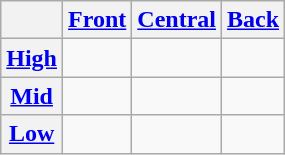<table class="wikitable" style="text-align:center">
<tr>
<th></th>
<th><a href='#'>Front</a></th>
<th><a href='#'>Central</a></th>
<th><a href='#'>Back</a></th>
</tr>
<tr>
<th><a href='#'>High</a></th>
<td align="center"></td>
<td align="center"></td>
<td align="center"></td>
</tr>
<tr>
<th><a href='#'>Mid</a></th>
<td align="center"></td>
<td></td>
<td align="center"></td>
</tr>
<tr>
<th><a href='#'>Low</a></th>
<td></td>
<td align="center"></td>
<td></td>
</tr>
</table>
